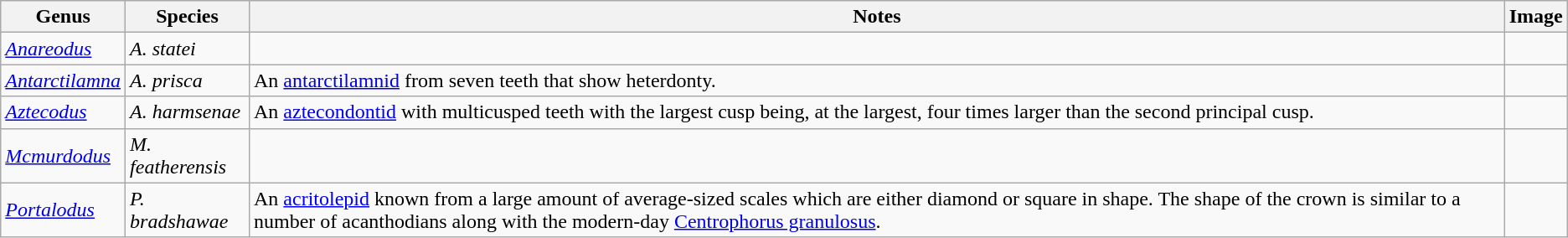<table class="wikitable">
<tr>
<th>Genus</th>
<th>Species</th>
<th>Notes</th>
<th>Image</th>
</tr>
<tr>
<td><em><a href='#'>Anareodus</a></em></td>
<td><em>A. statei</em></td>
<td></td>
<td></td>
</tr>
<tr>
<td><em><a href='#'>Antarctilamna</a></em></td>
<td><em>A. prisca</em></td>
<td>An <a href='#'>antarctilamnid</a> from seven teeth that show heterdonty.</td>
<td></td>
</tr>
<tr>
<td><em><a href='#'>Aztecodus</a></em></td>
<td><em>A. harmsenae</em></td>
<td>An <a href='#'>aztecondontid</a> with multicusped teeth with the largest cusp being, at the largest, four times larger than the second principal cusp.</td>
<td></td>
</tr>
<tr>
<td><em><a href='#'>Mcmurdodus</a></em></td>
<td><em>M. featherensis</em></td>
<td></td>
<td></td>
</tr>
<tr>
<td><em><a href='#'>Portalodus</a></em></td>
<td><em>P. bradshawae</em></td>
<td>An <a href='#'>acritolepid</a> known from a large amount of average-sized scales which are either diamond or square in shape. The shape of the crown is similar to a number of acanthodians along with the modern-day <a href='#'>Centrophorus granulosus</a>.</td>
<td></td>
</tr>
</table>
